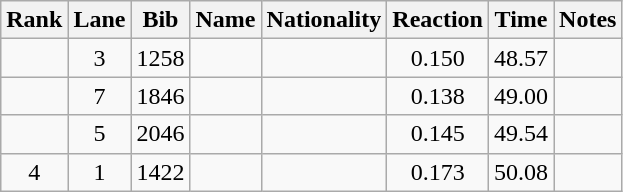<table class="wikitable sortable" style="text-align:center">
<tr>
<th>Rank</th>
<th>Lane</th>
<th>Bib</th>
<th>Name</th>
<th>Nationality</th>
<th>Reaction</th>
<th>Time</th>
<th>Notes</th>
</tr>
<tr>
<td></td>
<td>3</td>
<td>1258</td>
<td align=left></td>
<td align=left></td>
<td>0.150</td>
<td>48.57</td>
<td></td>
</tr>
<tr>
<td></td>
<td>7</td>
<td>1846</td>
<td align=left></td>
<td align=left></td>
<td>0.138</td>
<td>49.00</td>
<td></td>
</tr>
<tr>
<td></td>
<td>5</td>
<td>2046</td>
<td align=left></td>
<td align=left></td>
<td>0.145</td>
<td>49.54</td>
<td></td>
</tr>
<tr>
<td>4</td>
<td>1</td>
<td>1422</td>
<td align=left></td>
<td align=left></td>
<td>0.173</td>
<td>50.08</td>
<td></td>
</tr>
</table>
